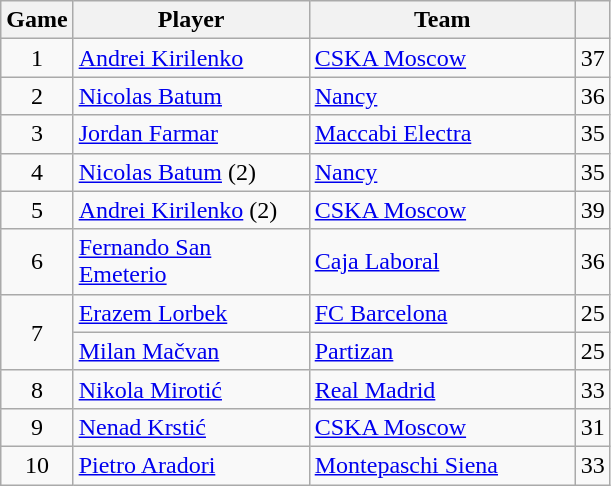<table class="wikitable sortable" style="text-align: center">
<tr>
<th style="text-align:center;">Game</th>
<th style="text-align:center; width:150px;">Player</th>
<th style="text-align:center; width:170px;">Team</th>
<th style="text-align:center;"></th>
</tr>
<tr>
<td>1</td>
<td align="left"> <a href='#'>Andrei Kirilenko</a></td>
<td align="left"> <a href='#'>CSKA Moscow</a></td>
<td>37</td>
</tr>
<tr>
<td>2</td>
<td align="left"> <a href='#'>Nicolas Batum</a></td>
<td align="left"> <a href='#'>Nancy</a></td>
<td>36</td>
</tr>
<tr>
<td>3</td>
<td align="left"> <a href='#'>Jordan Farmar</a></td>
<td align="left"> <a href='#'>Maccabi Electra</a></td>
<td>35</td>
</tr>
<tr>
<td>4</td>
<td align="left"> <a href='#'>Nicolas Batum</a> (2)</td>
<td align="left"> <a href='#'>Nancy</a></td>
<td>35</td>
</tr>
<tr>
<td>5</td>
<td align="left"> <a href='#'>Andrei Kirilenko</a> (2)</td>
<td align="left"> <a href='#'>CSKA Moscow</a></td>
<td>39</td>
</tr>
<tr>
<td>6</td>
<td align="left"> <a href='#'>Fernando San Emeterio</a></td>
<td align="left"> <a href='#'>Caja Laboral</a></td>
<td>36</td>
</tr>
<tr>
<td rowspan=2>7</td>
<td align="left"> <a href='#'>Erazem Lorbek</a></td>
<td align="left"> <a href='#'>FC Barcelona</a></td>
<td>25</td>
</tr>
<tr>
<td align="left"> <a href='#'>Milan Mačvan</a></td>
<td align="left"> <a href='#'>Partizan</a></td>
<td>25</td>
</tr>
<tr>
<td>8</td>
<td align="left"> <a href='#'>Nikola Mirotić</a></td>
<td align="left"> <a href='#'>Real Madrid</a></td>
<td>33</td>
</tr>
<tr>
<td>9</td>
<td align="left"> <a href='#'>Nenad Krstić</a></td>
<td align="left"> <a href='#'>CSKA Moscow</a></td>
<td>31</td>
</tr>
<tr>
<td>10</td>
<td align="left"> <a href='#'>Pietro Aradori</a></td>
<td align="left"> <a href='#'>Montepaschi Siena</a></td>
<td>33</td>
</tr>
</table>
